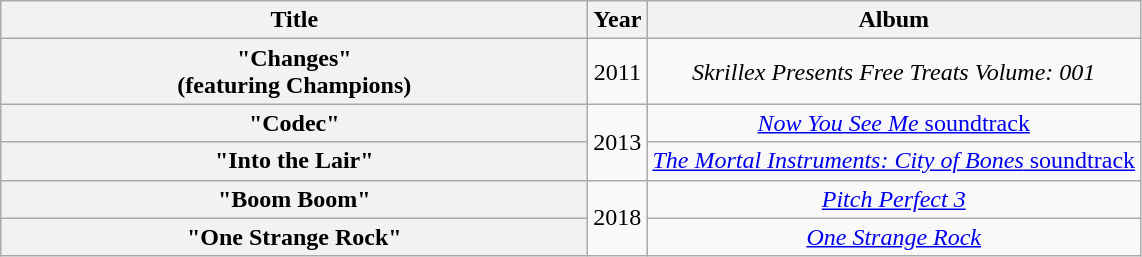<table class="wikitable plainrowheaders" style="text-align:center;" border="1">
<tr>
<th scope="col" style="width:24em;">Title</th>
<th scope="col">Year</th>
<th scope="col">Album</th>
</tr>
<tr>
<th scope="row">"Changes"<br><span>(featuring Champions)</span></th>
<td>2011</td>
<td><em>Skrillex Presents Free Treats Volume: 001</em></td>
</tr>
<tr>
<th scope="row">"Codec"</th>
<td rowspan="2">2013</td>
<td><a href='#'><em>Now You See Me</em> soundtrack</a></td>
</tr>
<tr>
<th scope="row">"Into the Lair"</th>
<td><a href='#'><em>The Mortal Instruments: City of Bones</em> soundtrack</a></td>
</tr>
<tr>
<th scope="row">"Boom Boom"</th>
<td rowspan="2">2018</td>
<td><em><a href='#'>Pitch Perfect 3</a></em></td>
</tr>
<tr>
<th scope="row">"One Strange Rock"</th>
<td><em><a href='#'>One Strange Rock</a></em></td>
</tr>
</table>
